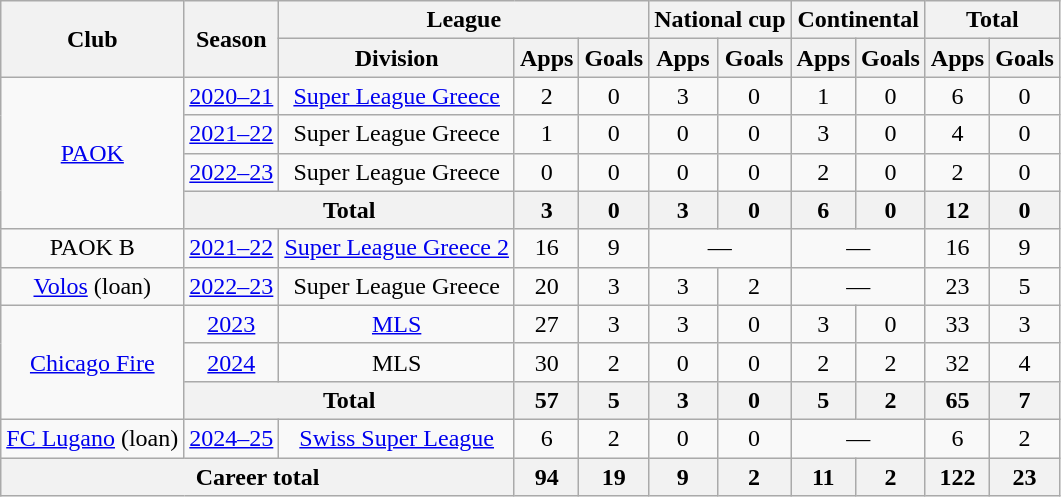<table class="wikitable" Style="text-align: center">
<tr>
<th rowspan="2">Club</th>
<th rowspan="2">Season</th>
<th colspan="3">League</th>
<th colspan="2">National cup</th>
<th colspan="2">Continental</th>
<th colspan="2">Total</th>
</tr>
<tr>
<th>Division</th>
<th>Apps</th>
<th>Goals</th>
<th>Apps</th>
<th>Goals</th>
<th>Apps</th>
<th>Goals</th>
<th>Apps</th>
<th>Goals</th>
</tr>
<tr>
<td rowspan="4"><a href='#'>PAOK</a></td>
<td><a href='#'>2020–21</a></td>
<td><a href='#'>Super League Greece</a></td>
<td>2</td>
<td>0</td>
<td>3</td>
<td>0</td>
<td>1</td>
<td>0</td>
<td>6</td>
<td>0</td>
</tr>
<tr>
<td><a href='#'>2021–22</a></td>
<td>Super League Greece</td>
<td>1</td>
<td>0</td>
<td>0</td>
<td>0</td>
<td>3</td>
<td>0</td>
<td>4</td>
<td>0</td>
</tr>
<tr>
<td><a href='#'>2022–23</a></td>
<td>Super League Greece</td>
<td>0</td>
<td>0</td>
<td>0</td>
<td>0</td>
<td>2</td>
<td>0</td>
<td>2</td>
<td>0</td>
</tr>
<tr>
<th colspan="2">Total</th>
<th>3</th>
<th>0</th>
<th>3</th>
<th>0</th>
<th>6</th>
<th>0</th>
<th>12</th>
<th>0</th>
</tr>
<tr>
<td>PAOK B</td>
<td><a href='#'>2021–22</a></td>
<td><a href='#'>Super League Greece 2</a></td>
<td>16</td>
<td>9</td>
<td colspan="2">—</td>
<td colspan="2">—</td>
<td>16</td>
<td>9</td>
</tr>
<tr>
<td><a href='#'>Volos</a> (loan)</td>
<td><a href='#'>2022–23</a></td>
<td>Super League Greece</td>
<td>20</td>
<td>3</td>
<td>3</td>
<td>2</td>
<td colspan="2">—</td>
<td>23</td>
<td>5</td>
</tr>
<tr>
<td rowspan="3"><a href='#'>Chicago Fire</a></td>
<td><a href='#'>2023</a></td>
<td><a href='#'>MLS</a></td>
<td>27</td>
<td>3</td>
<td>3</td>
<td>0</td>
<td>3</td>
<td>0</td>
<td>33</td>
<td>3</td>
</tr>
<tr>
<td><a href='#'>2024</a></td>
<td>MLS</td>
<td>30</td>
<td>2</td>
<td>0</td>
<td>0</td>
<td>2</td>
<td>2</td>
<td>32</td>
<td>4</td>
</tr>
<tr>
<th colspan="2">Total</th>
<th>57</th>
<th>5</th>
<th>3</th>
<th>0</th>
<th>5</th>
<th>2</th>
<th>65</th>
<th>7</th>
</tr>
<tr>
<td><a href='#'>FC Lugano</a> (loan)</td>
<td><a href='#'>2024–25</a></td>
<td><a href='#'>Swiss Super League</a></td>
<td>6</td>
<td>2</td>
<td>0</td>
<td>0</td>
<td colspan="2">—</td>
<td>6</td>
<td>2</td>
</tr>
<tr>
<th colspan="3">Career total</th>
<th>94</th>
<th>19</th>
<th>9</th>
<th>2</th>
<th>11</th>
<th>2</th>
<th>122</th>
<th>23</th>
</tr>
</table>
